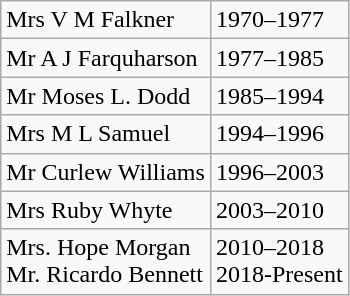<table class="wikitable">
<tr>
<td>Mrs V M Falkner</td>
<td>1970–1977</td>
</tr>
<tr>
<td>Mr A J Farquharson</td>
<td>1977–1985</td>
</tr>
<tr>
<td>Mr Moses L. Dodd</td>
<td>1985–1994</td>
</tr>
<tr>
<td>Mrs M L Samuel</td>
<td>1994–1996</td>
</tr>
<tr>
<td>Mr Curlew Williams</td>
<td>1996–2003</td>
</tr>
<tr>
<td>Mrs Ruby Whyte</td>
<td>2003–2010</td>
</tr>
<tr>
<td>Mrs. Hope Morgan<br>Mr. Ricardo Bennett</td>
<td>2010–2018<br>2018-Present</td>
</tr>
</table>
